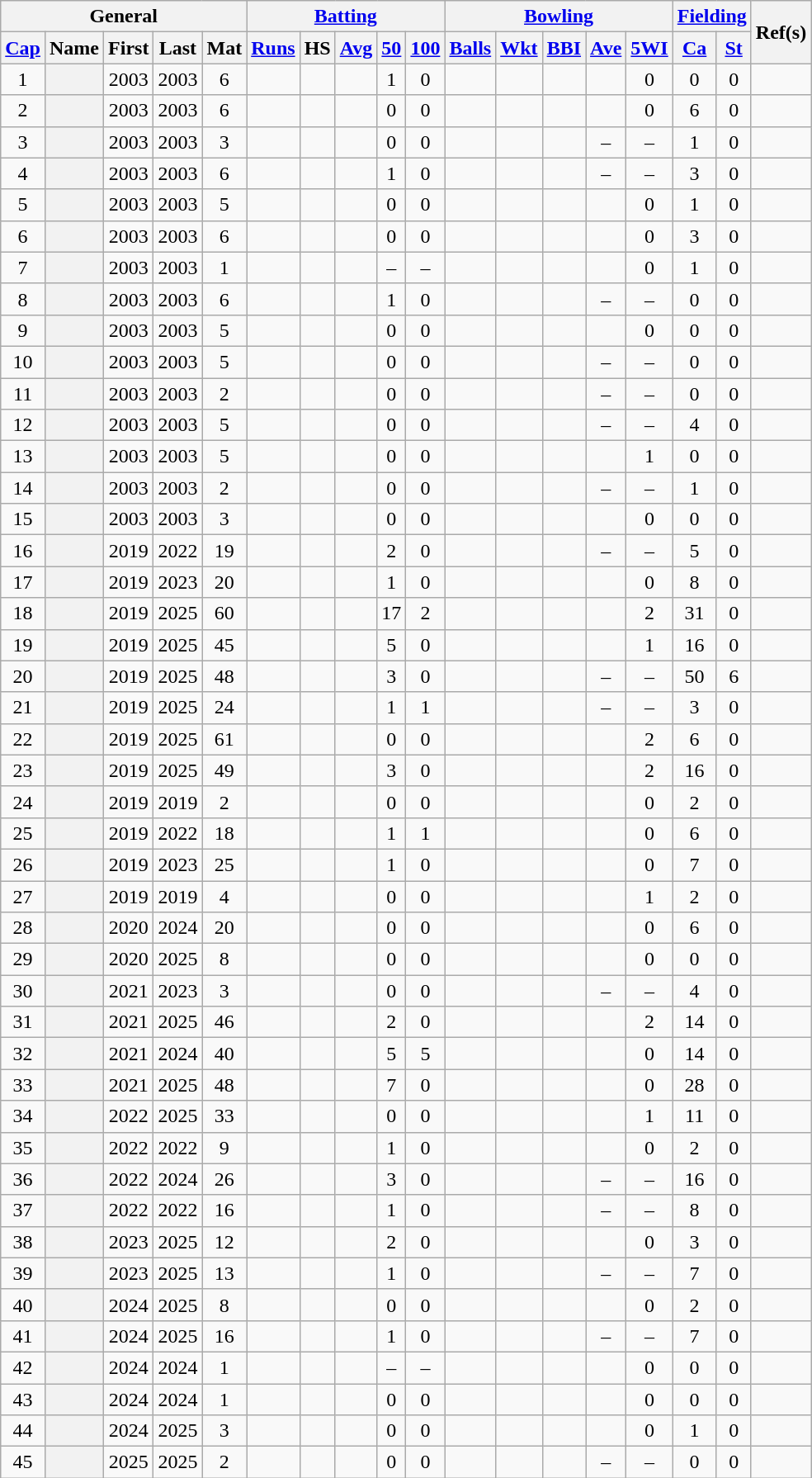<table class="wikitable sortable plainrowheaders">
<tr class="unsortable">
<th scope="col" colspan=5>General</th>
<th scope="col" colspan=5><a href='#'>Batting</a></th>
<th scope="col" colspan=5><a href='#'>Bowling</a></th>
<th scope="col" colspan=2><a href='#'>Fielding</a></th>
<th scope="col" rowspan=2 class="unsortable">Ref(s)</th>
</tr>
<tr align="center">
<th><a href='#'>Cap</a></th>
<th>Name</th>
<th>First</th>
<th>Last</th>
<th>Mat</th>
<th><a href='#'>Runs</a></th>
<th>HS</th>
<th><a href='#'>Avg</a></th>
<th><a href='#'>50</a></th>
<th><a href='#'>100</a></th>
<th><a href='#'>Balls</a></th>
<th><a href='#'>Wkt</a></th>
<th><a href='#'>BBI</a></th>
<th><a href='#'>Ave</a></th>
<th><a href='#'>5WI</a></th>
<th><a href='#'>Ca</a></th>
<th><a href='#'>St</a></th>
</tr>
<tr align="center">
<td>1</td>
<th scope="row"></th>
<td>2003</td>
<td>2003</td>
<td>6</td>
<td></td>
<td></td>
<td></td>
<td>1</td>
<td>0</td>
<td></td>
<td></td>
<td></td>
<td></td>
<td>0</td>
<td>0</td>
<td>0</td>
<td></td>
</tr>
<tr align="center">
<td>2</td>
<th scope="row"></th>
<td>2003</td>
<td>2003</td>
<td>6</td>
<td></td>
<td></td>
<td></td>
<td>0</td>
<td>0</td>
<td></td>
<td></td>
<td></td>
<td></td>
<td>0</td>
<td>6</td>
<td>0</td>
<td></td>
</tr>
<tr align="center">
<td>3</td>
<th scope="row"> </th>
<td>2003</td>
<td>2003</td>
<td>3</td>
<td></td>
<td></td>
<td></td>
<td>0</td>
<td>0</td>
<td></td>
<td></td>
<td></td>
<td>–</td>
<td>–</td>
<td>1</td>
<td>0</td>
<td></td>
</tr>
<tr align="center">
<td>4</td>
<th scope="row"></th>
<td>2003</td>
<td>2003</td>
<td>6</td>
<td></td>
<td></td>
<td></td>
<td>1</td>
<td>0</td>
<td></td>
<td></td>
<td></td>
<td>–</td>
<td>–</td>
<td>3</td>
<td>0</td>
<td></td>
</tr>
<tr align="center">
<td>5</td>
<th scope="row"></th>
<td>2003</td>
<td>2003</td>
<td>5</td>
<td></td>
<td></td>
<td></td>
<td>0</td>
<td>0</td>
<td></td>
<td></td>
<td></td>
<td></td>
<td>0</td>
<td>1</td>
<td>0</td>
<td></td>
</tr>
<tr align="center">
<td>6</td>
<th scope="row"> </th>
<td>2003</td>
<td>2003</td>
<td>6</td>
<td></td>
<td></td>
<td></td>
<td>0</td>
<td>0</td>
<td></td>
<td></td>
<td></td>
<td></td>
<td>0</td>
<td>3</td>
<td>0</td>
<td></td>
</tr>
<tr align="center">
<td>7</td>
<th scope="row"></th>
<td>2003</td>
<td>2003</td>
<td>1</td>
<td></td>
<td></td>
<td></td>
<td>–</td>
<td>–</td>
<td></td>
<td></td>
<td></td>
<td></td>
<td>0</td>
<td>1</td>
<td>0</td>
<td></td>
</tr>
<tr align="center">
<td>8</td>
<th scope="row"></th>
<td>2003</td>
<td>2003</td>
<td>6</td>
<td></td>
<td></td>
<td></td>
<td>1</td>
<td>0</td>
<td></td>
<td></td>
<td></td>
<td>–</td>
<td>–</td>
<td>0</td>
<td>0</td>
<td></td>
</tr>
<tr align="center">
<td>9</td>
<th scope="row"></th>
<td>2003</td>
<td>2003</td>
<td>5</td>
<td></td>
<td></td>
<td></td>
<td>0</td>
<td>0</td>
<td></td>
<td></td>
<td></td>
<td></td>
<td>0</td>
<td>0</td>
<td>0</td>
<td></td>
</tr>
<tr align="center">
<td>10</td>
<th scope="row"></th>
<td>2003</td>
<td>2003</td>
<td>5</td>
<td></td>
<td></td>
<td></td>
<td>0</td>
<td>0</td>
<td></td>
<td></td>
<td></td>
<td>–</td>
<td>–</td>
<td>0</td>
<td>0</td>
<td></td>
</tr>
<tr align="center">
<td>11</td>
<th scope="row"></th>
<td>2003</td>
<td>2003</td>
<td>2</td>
<td></td>
<td></td>
<td></td>
<td>0</td>
<td>0</td>
<td></td>
<td></td>
<td></td>
<td>–</td>
<td>–</td>
<td>0</td>
<td>0</td>
<td></td>
</tr>
<tr align="center">
<td>12</td>
<th scope="row"> </th>
<td>2003</td>
<td>2003</td>
<td>5</td>
<td></td>
<td></td>
<td></td>
<td>0</td>
<td>0</td>
<td></td>
<td></td>
<td></td>
<td>–</td>
<td>–</td>
<td>4</td>
<td>0</td>
<td></td>
</tr>
<tr align="center">
<td>13</td>
<th scope="row"></th>
<td>2003</td>
<td>2003</td>
<td>5</td>
<td></td>
<td></td>
<td></td>
<td>0</td>
<td>0</td>
<td></td>
<td></td>
<td></td>
<td></td>
<td>1</td>
<td>0</td>
<td>0</td>
<td></td>
</tr>
<tr align="center">
<td>14</td>
<th scope="row"></th>
<td>2003</td>
<td>2003</td>
<td>2</td>
<td></td>
<td></td>
<td></td>
<td>0</td>
<td>0</td>
<td></td>
<td></td>
<td></td>
<td>–</td>
<td>–</td>
<td>1</td>
<td>0</td>
<td></td>
</tr>
<tr align="center">
<td>15</td>
<th scope="row"></th>
<td>2003</td>
<td>2003</td>
<td>3</td>
<td></td>
<td></td>
<td></td>
<td>0</td>
<td>0</td>
<td></td>
<td></td>
<td></td>
<td></td>
<td>0</td>
<td>0</td>
<td>0</td>
<td></td>
</tr>
<tr align="center">
<td>16</td>
<th scope="row"></th>
<td>2019</td>
<td>2022</td>
<td>19</td>
<td></td>
<td></td>
<td></td>
<td>2</td>
<td>0</td>
<td></td>
<td></td>
<td></td>
<td>–</td>
<td>–</td>
<td>5</td>
<td>0</td>
<td></td>
</tr>
<tr align="center">
<td>17</td>
<th scope="row"></th>
<td>2019</td>
<td>2023</td>
<td>20</td>
<td></td>
<td></td>
<td></td>
<td>1</td>
<td>0</td>
<td></td>
<td></td>
<td></td>
<td></td>
<td>0</td>
<td>8</td>
<td>0</td>
<td></td>
</tr>
<tr align="center">
<td>18</td>
<th scope="row"> </th>
<td>2019</td>
<td>2025</td>
<td>60</td>
<td></td>
<td></td>
<td></td>
<td>17</td>
<td>2</td>
<td></td>
<td></td>
<td></td>
<td></td>
<td>2</td>
<td>31</td>
<td>0</td>
<td></td>
</tr>
<tr align="center">
<td>19</td>
<th scope="row"></th>
<td>2019</td>
<td>2025</td>
<td>45</td>
<td></td>
<td></td>
<td></td>
<td>5</td>
<td>0</td>
<td></td>
<td></td>
<td></td>
<td></td>
<td>1</td>
<td>16</td>
<td>0</td>
<td></td>
</tr>
<tr align="center">
<td>20</td>
<th scope="row"> </th>
<td>2019</td>
<td>2025</td>
<td>48</td>
<td></td>
<td></td>
<td></td>
<td>3</td>
<td>0</td>
<td></td>
<td></td>
<td></td>
<td>–</td>
<td>–</td>
<td>50</td>
<td>6</td>
<td></td>
</tr>
<tr align="center">
<td>21</td>
<th scope="row"></th>
<td>2019</td>
<td>2025</td>
<td>24</td>
<td></td>
<td></td>
<td></td>
<td>1</td>
<td>1</td>
<td></td>
<td></td>
<td></td>
<td>–</td>
<td>–</td>
<td>3</td>
<td>0</td>
<td></td>
</tr>
<tr align="center">
<td>22</td>
<th scope="row"></th>
<td>2019</td>
<td>2025</td>
<td>61</td>
<td></td>
<td></td>
<td></td>
<td>0</td>
<td>0</td>
<td></td>
<td></td>
<td></td>
<td></td>
<td>2</td>
<td>6</td>
<td>0</td>
<td></td>
</tr>
<tr align="center">
<td>23</td>
<th scope="row"></th>
<td>2019</td>
<td>2025</td>
<td>49</td>
<td></td>
<td></td>
<td></td>
<td>3</td>
<td>0</td>
<td></td>
<td></td>
<td></td>
<td></td>
<td>2</td>
<td>16</td>
<td>0</td>
<td></td>
</tr>
<tr align="center">
<td>24</td>
<th scope="row"></th>
<td>2019</td>
<td>2019</td>
<td>2</td>
<td></td>
<td></td>
<td></td>
<td>0</td>
<td>0</td>
<td></td>
<td></td>
<td></td>
<td></td>
<td>0</td>
<td>2</td>
<td>0</td>
<td></td>
</tr>
<tr align="center">
<td>25</td>
<th scope="row"></th>
<td>2019</td>
<td>2022</td>
<td>18</td>
<td></td>
<td></td>
<td></td>
<td>1</td>
<td>1</td>
<td></td>
<td></td>
<td></td>
<td></td>
<td>0</td>
<td>6</td>
<td>0</td>
<td></td>
</tr>
<tr align="center">
<td>26</td>
<th scope="row"></th>
<td>2019</td>
<td>2023</td>
<td>25</td>
<td></td>
<td></td>
<td></td>
<td>1</td>
<td>0</td>
<td></td>
<td></td>
<td></td>
<td></td>
<td>0</td>
<td>7</td>
<td>0</td>
<td></td>
</tr>
<tr align="center">
<td>27</td>
<th scope="row"></th>
<td>2019</td>
<td>2019</td>
<td>4</td>
<td></td>
<td></td>
<td></td>
<td>0</td>
<td>0</td>
<td></td>
<td></td>
<td></td>
<td></td>
<td>1</td>
<td>2</td>
<td>0</td>
<td></td>
</tr>
<tr align="center">
<td>28</td>
<th scope="row"></th>
<td>2020</td>
<td>2024</td>
<td>20</td>
<td></td>
<td></td>
<td></td>
<td>0</td>
<td>0</td>
<td></td>
<td></td>
<td></td>
<td></td>
<td>0</td>
<td>6</td>
<td>0</td>
<td></td>
</tr>
<tr align="center">
<td>29</td>
<th scope="row"></th>
<td>2020</td>
<td>2025</td>
<td>8</td>
<td></td>
<td></td>
<td></td>
<td>0</td>
<td>0</td>
<td></td>
<td></td>
<td></td>
<td></td>
<td>0</td>
<td>0</td>
<td>0</td>
<td></td>
</tr>
<tr align="center">
<td>30</td>
<th scope="row"></th>
<td>2021</td>
<td>2023</td>
<td>3</td>
<td></td>
<td></td>
<td></td>
<td>0</td>
<td>0</td>
<td></td>
<td></td>
<td></td>
<td>–</td>
<td>–</td>
<td>4</td>
<td>0</td>
<td></td>
</tr>
<tr align="center">
<td>31</td>
<th scope="row"></th>
<td>2021</td>
<td>2025</td>
<td>46</td>
<td></td>
<td></td>
<td></td>
<td>2</td>
<td>0</td>
<td></td>
<td></td>
<td></td>
<td></td>
<td>2</td>
<td>14</td>
<td>0</td>
<td></td>
</tr>
<tr align="center">
<td>32</td>
<th scope="row"></th>
<td>2021</td>
<td>2024</td>
<td>40</td>
<td></td>
<td></td>
<td></td>
<td>5</td>
<td>5</td>
<td></td>
<td></td>
<td></td>
<td></td>
<td>0</td>
<td>14</td>
<td>0</td>
<td></td>
</tr>
<tr align="center">
<td>33</td>
<th scope="row"> </th>
<td>2021</td>
<td>2025</td>
<td>48</td>
<td></td>
<td></td>
<td></td>
<td>7</td>
<td>0</td>
<td></td>
<td></td>
<td></td>
<td></td>
<td>0</td>
<td>28</td>
<td>0</td>
<td></td>
</tr>
<tr align="center">
<td>34</td>
<th scope="row"></th>
<td>2022</td>
<td>2025</td>
<td>33</td>
<td></td>
<td></td>
<td></td>
<td>0</td>
<td>0</td>
<td></td>
<td></td>
<td></td>
<td></td>
<td>1</td>
<td>11</td>
<td>0</td>
<td></td>
</tr>
<tr align="center">
<td>35</td>
<th scope="row"></th>
<td>2022</td>
<td>2022</td>
<td>9</td>
<td></td>
<td></td>
<td></td>
<td>1</td>
<td>0</td>
<td></td>
<td></td>
<td></td>
<td></td>
<td>0</td>
<td>2</td>
<td>0</td>
<td></td>
</tr>
<tr align="center">
<td>36</td>
<th scope="row"> </th>
<td>2022</td>
<td>2024</td>
<td>26</td>
<td></td>
<td></td>
<td></td>
<td>3</td>
<td>0</td>
<td></td>
<td></td>
<td></td>
<td>–</td>
<td>–</td>
<td>16</td>
<td>0</td>
<td></td>
</tr>
<tr align="center">
<td>37</td>
<th scope="row"></th>
<td>2022</td>
<td>2022</td>
<td>16</td>
<td></td>
<td></td>
<td></td>
<td>1</td>
<td>0</td>
<td></td>
<td></td>
<td></td>
<td>–</td>
<td>–</td>
<td>8</td>
<td>0</td>
<td></td>
</tr>
<tr align="center">
<td>38</td>
<th scope="row"></th>
<td>2023</td>
<td>2025</td>
<td>12</td>
<td></td>
<td></td>
<td></td>
<td>2</td>
<td>0</td>
<td></td>
<td></td>
<td></td>
<td></td>
<td>0</td>
<td>3</td>
<td>0</td>
<td></td>
</tr>
<tr align="center">
<td>39</td>
<th scope="row"></th>
<td>2023</td>
<td>2025</td>
<td>13</td>
<td></td>
<td></td>
<td></td>
<td>1</td>
<td>0</td>
<td></td>
<td></td>
<td></td>
<td>–</td>
<td>–</td>
<td>7</td>
<td>0</td>
<td></td>
</tr>
<tr align="center">
<td>40</td>
<th scope="row"></th>
<td>2024</td>
<td>2025</td>
<td>8</td>
<td></td>
<td></td>
<td></td>
<td>0</td>
<td>0</td>
<td></td>
<td></td>
<td></td>
<td></td>
<td>0</td>
<td>2</td>
<td>0</td>
<td></td>
</tr>
<tr align="center">
<td>41</td>
<th scope="row"></th>
<td>2024</td>
<td>2025</td>
<td>16</td>
<td></td>
<td></td>
<td></td>
<td>1</td>
<td>0</td>
<td></td>
<td></td>
<td></td>
<td>–</td>
<td>–</td>
<td>7</td>
<td>0</td>
<td></td>
</tr>
<tr align="center">
<td>42</td>
<th scope="row"></th>
<td>2024</td>
<td>2024</td>
<td>1</td>
<td></td>
<td></td>
<td></td>
<td>–</td>
<td>–</td>
<td></td>
<td></td>
<td></td>
<td></td>
<td>0</td>
<td>0</td>
<td>0</td>
<td></td>
</tr>
<tr align="center">
<td>43</td>
<th scope="row"></th>
<td>2024</td>
<td>2024</td>
<td>1</td>
<td></td>
<td></td>
<td></td>
<td>0</td>
<td>0</td>
<td></td>
<td></td>
<td></td>
<td></td>
<td>0</td>
<td>0</td>
<td>0</td>
<td></td>
</tr>
<tr align="center">
<td>44</td>
<th scope="row"></th>
<td>2024</td>
<td>2025</td>
<td>3</td>
<td></td>
<td></td>
<td></td>
<td>0</td>
<td>0</td>
<td></td>
<td></td>
<td></td>
<td></td>
<td>0</td>
<td>1</td>
<td>0</td>
<td></td>
</tr>
<tr align="center">
<td>45</td>
<th scope="row"></th>
<td>2025</td>
<td>2025</td>
<td>2</td>
<td></td>
<td></td>
<td></td>
<td>0</td>
<td>0</td>
<td></td>
<td></td>
<td></td>
<td>–</td>
<td>–</td>
<td>0</td>
<td>0</td>
<td></td>
</tr>
</table>
